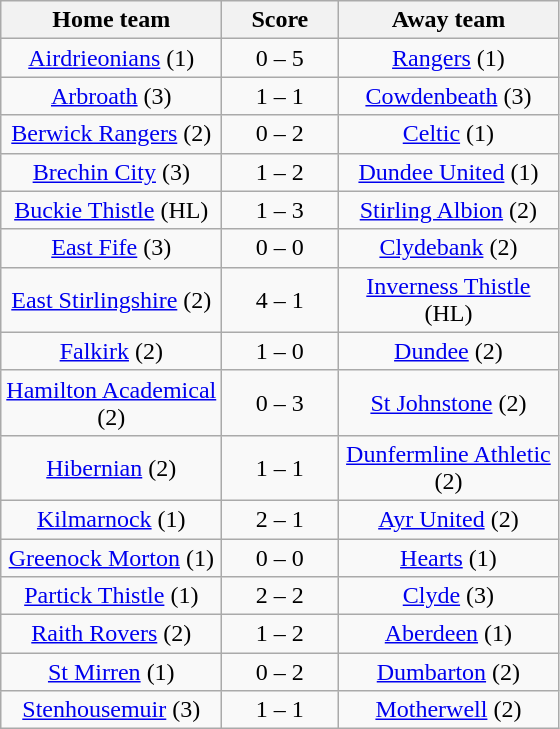<table class="wikitable" style="text-align: center">
<tr>
<th width=140>Home team</th>
<th width=70>Score</th>
<th width=140>Away team</th>
</tr>
<tr>
<td><a href='#'>Airdrieonians</a> (1)</td>
<td>0 – 5</td>
<td><a href='#'>Rangers</a> (1)</td>
</tr>
<tr>
<td><a href='#'>Arbroath</a> (3)</td>
<td>1 – 1</td>
<td><a href='#'>Cowdenbeath</a> (3)</td>
</tr>
<tr>
<td><a href='#'>Berwick Rangers</a> (2)</td>
<td>0 – 2</td>
<td><a href='#'>Celtic</a> (1)</td>
</tr>
<tr>
<td><a href='#'>Brechin City</a> (3)</td>
<td>1 – 2</td>
<td><a href='#'>Dundee United</a> (1)</td>
</tr>
<tr>
<td><a href='#'>Buckie Thistle</a> (HL)</td>
<td>1 – 3</td>
<td><a href='#'>Stirling Albion</a> (2)</td>
</tr>
<tr>
<td><a href='#'>East Fife</a> (3)</td>
<td>0 – 0</td>
<td><a href='#'>Clydebank</a> (2)</td>
</tr>
<tr>
<td><a href='#'>East Stirlingshire</a> (2)</td>
<td>4 – 1</td>
<td><a href='#'>Inverness Thistle</a> (HL)</td>
</tr>
<tr>
<td><a href='#'>Falkirk</a> (2)</td>
<td>1 – 0</td>
<td><a href='#'>Dundee</a> (2)</td>
</tr>
<tr>
<td><a href='#'>Hamilton Academical</a> (2)</td>
<td>0 – 3</td>
<td><a href='#'>St Johnstone</a> (2)</td>
</tr>
<tr>
<td><a href='#'>Hibernian</a> (2)</td>
<td>1 – 1</td>
<td><a href='#'>Dunfermline Athletic</a> (2)</td>
</tr>
<tr>
<td><a href='#'>Kilmarnock</a> (1)</td>
<td>2 – 1</td>
<td><a href='#'>Ayr United</a> (2)</td>
</tr>
<tr>
<td><a href='#'>Greenock Morton</a> (1)</td>
<td>0 – 0</td>
<td><a href='#'>Hearts</a> (1)</td>
</tr>
<tr>
<td><a href='#'>Partick Thistle</a> (1)</td>
<td>2 – 2</td>
<td><a href='#'>Clyde</a> (3)</td>
</tr>
<tr>
<td><a href='#'>Raith Rovers</a> (2)</td>
<td>1 – 2</td>
<td><a href='#'>Aberdeen</a> (1)</td>
</tr>
<tr>
<td><a href='#'>St Mirren</a> (1)</td>
<td>0 – 2</td>
<td><a href='#'>Dumbarton</a> (2)</td>
</tr>
<tr>
<td><a href='#'>Stenhousemuir</a> (3)</td>
<td>1 – 1</td>
<td><a href='#'>Motherwell</a> (2)</td>
</tr>
</table>
